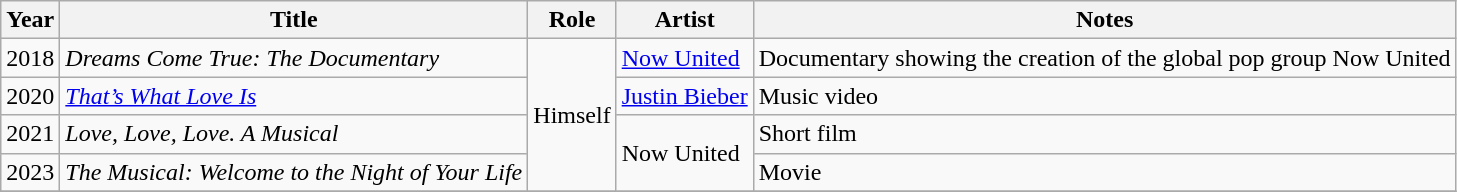<table class="wikitable">
<tr>
<th>Year</th>
<th>Title</th>
<th>Role</th>
<th>Artist</th>
<th>Notes</th>
</tr>
<tr>
<td>2018</td>
<td><em>Dreams Come True: The Documentary</em></td>
<td rowspan="4">Himself</td>
<td><a href='#'>Now United</a></td>
<td>Documentary showing the creation of the global pop group Now United</td>
</tr>
<tr>
<td>2020</td>
<td><em><a href='#'>That’s What Love Is</a></em></td>
<td><a href='#'>Justin Bieber</a></td>
<td>Music video</td>
</tr>
<tr>
<td>2021</td>
<td><em>Love, Love, Love. A Musical</em></td>
<td rowspan="2">Now United</td>
<td>Short film</td>
</tr>
<tr>
<td>2023</td>
<td><em>The Musical: Welcome to the Night of Your Life</em></td>
<td>Movie</td>
</tr>
<tr>
</tr>
</table>
